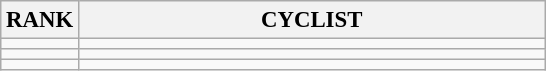<table class="wikitable" style="font-size:95%;">
<tr>
<th>RANK</th>
<th align="left" style="width: 20em">CYCLIST</th>
</tr>
<tr>
<td align="center"></td>
<td></td>
</tr>
<tr>
<td align="center"></td>
<td></td>
</tr>
<tr>
<td align="center"></td>
<td></td>
</tr>
</table>
